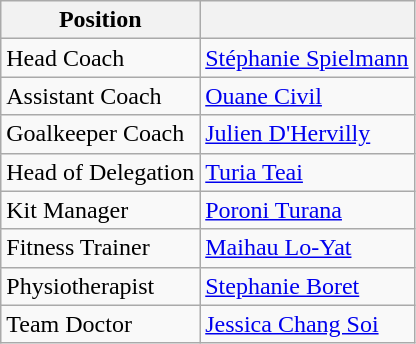<table class="wikitable">
<tr>
<th>Position</th>
<th></th>
</tr>
<tr>
<td>Head Coach</td>
<td> <a href='#'>Stéphanie Spielmann</a></td>
</tr>
<tr>
<td>Assistant Coach</td>
<td> <a href='#'>Ouane Civil</a></td>
</tr>
<tr>
<td>Goalkeeper Coach</td>
<td> <a href='#'>Julien D'Hervilly</a></td>
</tr>
<tr>
<td>Head of Delegation</td>
<td> <a href='#'>Turia Teai</a></td>
</tr>
<tr>
<td>Kit Manager</td>
<td> <a href='#'>Poroni Turana</a></td>
</tr>
<tr>
<td>Fitness Trainer</td>
<td> <a href='#'>Maihau Lo-Yat</a></td>
</tr>
<tr>
<td>Physiotherapist</td>
<td> <a href='#'>Stephanie Boret</a></td>
</tr>
<tr>
<td>Team Doctor</td>
<td> <a href='#'>Jessica Chang Soi</a></td>
</tr>
</table>
